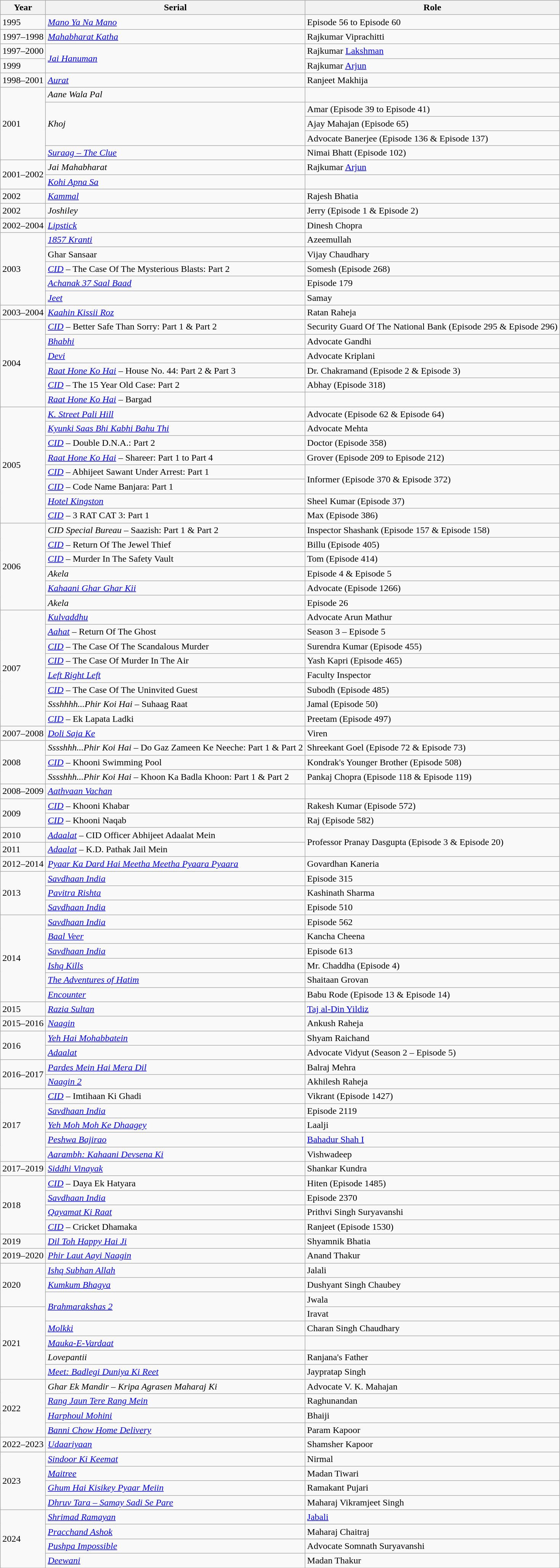<table class="wikitable sortable">
<tr>
<th>Year</th>
<th>Serial</th>
<th>Role</th>
</tr>
<tr>
<td>1995</td>
<td><em><a href='#'> Mano Ya Na Mano</a></em></td>
<td>Episode 56 to Episode 60</td>
</tr>
<tr>
<td>1997–1998</td>
<td><em><a href='#'>Mahabharat Katha</a></em></td>
<td>Rajkumar Viprachitti</td>
</tr>
<tr>
<td>1997–2000</td>
<td rowspan= "2"><em><a href='#'>Jai Hanuman</a></em></td>
<td>Rajkumar <a href='#'>Lakshman</a></td>
</tr>
<tr>
<td>1999</td>
<td>Rajkumar <a href='#'> Arjun</a></td>
</tr>
<tr>
<td>1998–2001</td>
<td><em><a href='#'>Aurat</a></em></td>
<td>Ranjeet Makhija</td>
</tr>
<tr>
<td rowspan = "5">2001</td>
<td><em>Aane Wala Pal</em></td>
<td></td>
</tr>
<tr>
<td rowspan = "3"><em>Khoj</em></td>
<td>Amar (Episode 39 to Episode 41)</td>
</tr>
<tr>
<td>Ajay Mahajan (Episode 65)</td>
</tr>
<tr>
<td>Advocate Banerjee (Episode 136 & Episode 137)</td>
</tr>
<tr>
<td><em><a href='#'>Suraag – The Clue</a></em></td>
<td>Nimai Bhatt (Episode 102)</td>
</tr>
<tr>
<td rowspan = "2">2001–2002</td>
<td><em>Jai Mahabharat</em></td>
<td>Rajkumar <a href='#'> Arjun</a></td>
</tr>
<tr>
<td><em><a href='#'>Kohi Apna Sa</a></em></td>
<td></td>
</tr>
<tr>
<td>2002</td>
<td><em><a href='#'>Kammal</a></em></td>
<td>Rajesh Bhatia</td>
</tr>
<tr>
<td>2002</td>
<td><em>Joshiley</em></td>
<td>Jerry (Episode 1 & Episode 2)</td>
</tr>
<tr>
<td>2002–2004</td>
<td><em><a href='#'> Lipstick</a></em></td>
<td>Dinesh Chopra</td>
</tr>
<tr>
<td rowspan = "5">2003</td>
<td><em><a href='#'>1857 Kranti</a></em></td>
<td>Azeemullah</td>
</tr>
<tr>
<td>Ghar Sansaar</td>
<td>Vijay Chaudhary</td>
</tr>
<tr>
<td><em><a href='#'> CID</a></em> – The Case Of The Mysterious Blasts: Part 2</td>
<td>Somesh (Episode 268)</td>
</tr>
<tr>
<td><em><a href='#'>Achanak 37 Saal Baad</a></em></td>
<td>Episode 179</td>
</tr>
<tr>
<td><em><a href='#'> Jeet</a></em></td>
<td>Samay</td>
</tr>
<tr>
<td>2003–2004</td>
<td><em><a href='#'>Kaahin Kissii Roz</a></em></td>
<td>Ratan Raheja</td>
</tr>
<tr>
<td rowspan = "6">2004</td>
<td><em><a href='#'> CID</a></em> – Better Safe Than Sorry: Part 1 & Part 2</td>
<td>Security Guard Of The National Bank (Episode 295 & Episode 296)</td>
</tr>
<tr>
<td><em><a href='#'>Bhabhi</a></em></td>
<td>Advocate Gandhi</td>
</tr>
<tr>
<td><em><a href='#'>Devi</a></em></td>
<td>Advocate Kriplani</td>
</tr>
<tr>
<td><em><a href='#'>Raat Hone Ko Hai</a></em> – House No. 44: Part 2 & Part 3</td>
<td>Dr. Chakramand (Episode 2 & Episode 3)</td>
</tr>
<tr>
<td><em><a href='#'> CID</a></em> – The 15 Year Old Case: Part 2</td>
<td>Abhay (Episode 318)</td>
</tr>
<tr>
<td><em><a href='#'>Raat Hone Ko Hai</a></em> – Bargad</td>
<td></td>
</tr>
<tr>
<td rowspan = "8">2005</td>
<td><em><a href='#'>K. Street Pali Hill</a></em></td>
<td>Advocate (Episode 62 & Episode 64)</td>
</tr>
<tr>
<td><em><a href='#'>Kyunki Saas Bhi Kabhi Bahu Thi</a></em></td>
<td>Advocate Mehta</td>
</tr>
<tr>
<td><em><a href='#'> CID</a></em> – Double D.N.A.: Part 2</td>
<td>Doctor (Episode 358)</td>
</tr>
<tr>
<td><em><a href='#'>Raat Hone Ko Hai</a></em> – Shareer: Part 1 to Part 4</td>
<td>Grover (Episode 209 to Episode 212)</td>
</tr>
<tr>
<td><em><a href='#'> CID</a></em> – Abhijeet Sawant Under Arrest: Part 1</td>
<td rowspan = "2">Informer (Episode 370 & Episode 372)</td>
</tr>
<tr>
<td><em><a href='#'> CID</a></em> – Code Name Banjara: Part 1</td>
</tr>
<tr>
<td><em><a href='#'>Hotel Kingston</a></em></td>
<td>Sheel Kumar (Episode 37)</td>
</tr>
<tr>
<td><em><a href='#'> CID</a></em> – 3 RAT CAT 3: Part 1</td>
<td>Max (Episode 386)</td>
</tr>
<tr>
<td rowspan = "6">2006</td>
<td><em>CID Special Bureau</em> – Saazish: Part 1 & Part 2</td>
<td>Inspector Shashank (Episode 157 & Episode 158)</td>
</tr>
<tr>
<td><em><a href='#'> CID</a></em> – Return Of The Jewel Thief</td>
<td>Billu (Episode 405)</td>
</tr>
<tr>
<td><em><a href='#'> CID</a></em> – Murder In The Safety Vault</td>
<td>Tom (Episode 414)</td>
</tr>
<tr>
<td><em>Akela</em></td>
<td>Episode 4 & Episode 5</td>
</tr>
<tr>
<td><em><a href='#'>Kahaani Ghar Ghar Kii</a></em></td>
<td>Advocate (Episode 1266)</td>
</tr>
<tr>
<td><em>Akela</em></td>
<td>Episode 26</td>
</tr>
<tr>
<td rowspan = "8">2007</td>
<td><em><a href='#'>Kulvaddhu</a></em></td>
<td>Advocate Arun Mathur</td>
</tr>
<tr>
<td><em><a href='#'> Aahat</a></em> – Return Of The Ghost</td>
<td>Season 3 – Episode 5</td>
</tr>
<tr>
<td><em><a href='#'> CID</a></em> – The Case Of The Scandalous Murder</td>
<td>Surendra Kumar (Episode 455)</td>
</tr>
<tr>
<td><em><a href='#'> CID</a></em> – The Case Of Murder In The Air</td>
<td>Yash Kapri (Episode 465)</td>
</tr>
<tr>
<td><em><a href='#'>Left Right Left</a></em></td>
<td>Faculty Inspector</td>
</tr>
<tr>
<td><em><a href='#'> CID</a></em> – The Case Of The Uninvited Guest</td>
<td>Subodh (Episode 485)</td>
</tr>
<tr>
<td><em>Ssshhhh...Phir Koi Hai</em> – Suhaag Raat</td>
<td>Jamal (Episode 50)</td>
</tr>
<tr>
<td><em><a href='#'> CID</a></em> – Ek Lapata Ladki</td>
<td>Preetam (Episode 497)</td>
</tr>
<tr>
<td>2007–2008</td>
<td><em><a href='#'>Doli Saja Ke</a></em></td>
<td>Viren</td>
</tr>
<tr>
<td rowspan = "3">2008</td>
<td><em>Sssshhh...Phir Koi Hai</em> – Do Gaz Zameen Ke Neeche: Part 1 & Part 2</td>
<td>Shreekant Goel (Episode 72 & Episode 73)</td>
</tr>
<tr>
<td><em><a href='#'> CID</a></em> – Khooni Swimming Pool</td>
<td>Kondrak's Younger Brother (Episode 508)</td>
</tr>
<tr>
<td><em>Sssshhh...Phir Koi Hai</em> – Khoon Ka Badla Khoon: Part 1 & Part 2</td>
<td>Pankaj Chopra (Episode 118 & Episode 119)</td>
</tr>
<tr>
<td>2008–2009</td>
<td><em><a href='#'>Aathvaan Vachan</a></em></td>
<td></td>
</tr>
<tr>
<td rowspan = "2">2009</td>
<td><em><a href='#'> CID</a></em> – Khooni Khabar</td>
<td>Rakesh Kumar (Episode 572)</td>
</tr>
<tr>
<td><em><a href='#'> CID</a></em> – Khooni Naqab</td>
<td>Raj (Episode 582)</td>
</tr>
<tr>
<td>2010</td>
<td><em><a href='#'> Adaalat</a></em> – CID Officer Abhijeet Adaalat Mein</td>
<td rowspan = "2">Professor Pranay Dasgupta (Episode 3 & Episode 20)</td>
</tr>
<tr>
<td>2011</td>
<td><em><a href='#'> Adaalat</a></em> – K.D. Pathak Jail Mein</td>
</tr>
<tr>
<td>2012–2014</td>
<td><em><a href='#'>Pyaar Ka Dard Hai Meetha Meetha Pyaara Pyaara</a></em></td>
<td>Govardhan Kaneria</td>
</tr>
<tr>
<td rowspan = "3">2013</td>
<td><em><a href='#'>Savdhaan India</a></em></td>
<td>Episode 315</td>
</tr>
<tr>
<td><em><a href='#'>Pavitra Rishta</a></em></td>
<td>Kashinath Sharma</td>
</tr>
<tr>
<td><em><a href='#'>Savdhaan India</a></em></td>
<td>Episode 510</td>
</tr>
<tr>
<td rowspan = "6">2014</td>
<td><em><a href='#'>Savdhaan India</a></em></td>
<td>Episode 562</td>
</tr>
<tr>
<td><em><a href='#'>Baal Veer</a></em></td>
<td>Kancha Cheena</td>
</tr>
<tr>
<td><em><a href='#'>Savdhaan India</a></em></td>
<td>Episode 613</td>
</tr>
<tr>
<td><em><a href='#'>Ishq Kills</a></em></td>
<td>Mr. Chaddha (Episode 4)</td>
</tr>
<tr>
<td><em><a href='#'>The Adventures of Hatim</a></em></td>
<td>Shaitaan Grovan</td>
</tr>
<tr>
<td><em><a href='#'> Encounter</a></em></td>
<td>Babu Rode (Episode 13 & Episode 14)</td>
</tr>
<tr>
<td>2015</td>
<td><em><a href='#'>Razia Sultan</a></em></td>
<td><a href='#'>Taj al-Din Yildiz</a></td>
</tr>
<tr>
<td>2015–2016</td>
<td><em><a href='#'>Naagin</a></em></td>
<td>Ankush Raheja</td>
</tr>
<tr>
<td rowspan = "2">2016</td>
<td><em><a href='#'>Yeh Hai Mohabbatein</a></em></td>
<td>Shyam Raichand</td>
</tr>
<tr>
<td><em><a href='#'> Adaalat</a></em></td>
<td>Advocate Vidyut (Season 2 – Episode 5)</td>
</tr>
<tr>
<td rowspan = "2">2016–2017</td>
<td><em><a href='#'>Pardes Mein Hai Mera Dil</a></em></td>
<td>Balraj Mehra</td>
</tr>
<tr>
<td><em><a href='#'>Naagin 2</a></em></td>
<td>Akhilesh Raheja</td>
</tr>
<tr>
<td rowspan = "5">2017</td>
<td><em><a href='#'> CID</a></em> – Imtihaan Ki Ghadi</td>
<td>Vikrant (Episode 1427)</td>
</tr>
<tr>
<td><em><a href='#'>Savdhaan India</a></em></td>
<td>Episode 2119</td>
</tr>
<tr>
<td><em><a href='#'>Yeh Moh Moh Ke Dhaagey</a></em></td>
<td>Laalji</td>
</tr>
<tr>
<td><em><a href='#'>Peshwa Bajirao</a></em></td>
<td><a href='#'>Bahadur Shah I</a></td>
</tr>
<tr>
<td><em><a href='#'>Aarambh: Kahaani Devsena Ki</a></em></td>
<td>Vishwadeep</td>
</tr>
<tr>
<td>2017–2019</td>
<td><em><a href='#'>Siddhi Vinayak</a></em></td>
<td>Shankar Kundra</td>
</tr>
<tr>
<td rowspan = "4">2018</td>
<td><em><a href='#'> CID</a></em> – Daya Ek Hatyara</td>
<td>Hiten (Episode 1485)</td>
</tr>
<tr>
<td><em><a href='#'>Savdhaan India</a></em></td>
<td>Episode 2370</td>
</tr>
<tr>
<td><em><a href='#'>Qayamat Ki Raat</a></em></td>
<td>Prithvi Singh Suryavanshi</td>
</tr>
<tr>
<td><em><a href='#'> CID</a></em> – Cricket Dhamaka</td>
<td>Ranjeet (Episode 1530)</td>
</tr>
<tr>
<td>2019</td>
<td><em><a href='#'>Dil Toh Happy Hai Ji</a></em></td>
<td>Shyamnik Bhatia</td>
</tr>
<tr>
<td>2019–2020</td>
<td><em><a href='#'>Phir Laut Aayi Naagin</a></em></td>
<td>Anand Thakur</td>
</tr>
<tr>
<td rowspan = "3">2020</td>
<td><em><a href='#'>Ishq Subhan Allah</a></em></td>
<td>Jalali</td>
</tr>
<tr>
<td><em><a href='#'>Kumkum Bhagya</a></em></td>
<td>Dushyant Singh Chaubey</td>
</tr>
<tr>
<td rowspan = "2"><em><a href='#'>Brahmarakshas 2</a></em></td>
<td>Jwala</td>
</tr>
<tr>
<td rowspan = "5">2021</td>
<td>Iravat</td>
</tr>
<tr>
<td><em><a href='#'>Molkki</a></em></td>
<td>Charan Singh Chaudhary</td>
</tr>
<tr>
<td><em><a href='#'>Mauka-E-Vardaat</a></em></td>
<td></td>
</tr>
<tr>
<td><em>Lovepantii</em></td>
<td>Ranjana's Father</td>
</tr>
<tr>
<td><em><a href='#'>Meet: Badlegi Duniya Ki Reet</a></em></td>
<td>Jaypratap Singh</td>
</tr>
<tr>
<td rowspan = "4">2022</td>
<td><em>Ghar Ek Mandir – Kripa Agrasen Maharaj Ki</em></td>
<td>Advocate V. K. Mahajan</td>
</tr>
<tr>
<td><em><a href='#'>Rang Jaun Tere Rang Mein</a></em></td>
<td>Raghunandan</td>
</tr>
<tr>
<td><em><a href='#'>Harphoul Mohini</a></em></td>
<td>Bhaiji</td>
</tr>
<tr>
<td><em><a href='#'>Banni Chow Home Delivery</a></em></td>
<td>Param Kapoor</td>
</tr>
<tr>
<td>2022–2023</td>
<td><em><a href='#'>Udaariyaan</a></em></td>
<td>Shamsher Kapoor</td>
</tr>
<tr>
<td rowspan = "4">2023</td>
<td><em><a href='#'>Sindoor Ki Keemat</a></em></td>
<td>Nirmal</td>
</tr>
<tr>
<td><em><a href='#'> Maitree</a></em></td>
<td>Madan Tiwari</td>
</tr>
<tr>
<td><em><a href='#'>Ghum Hai Kisikey Pyaar Meiin</a></em></td>
<td>Ramakant Pujari</td>
</tr>
<tr>
<td><em><a href='#'>Dhruv Tara – Samay Sadi Se Pare</a></em></td>
<td>Maharaj Vikramjeet Singh</td>
</tr>
<tr>
<td rowspan="4">2024</td>
<td><em><a href='#'>Shrimad Ramayan</a></em></td>
<td><a href='#'>Jabali</a></td>
</tr>
<tr>
<td><em><a href='#'>Pracchand Ashok</a></em></td>
<td>Maharaj Chaitraj</td>
</tr>
<tr>
<td><em><a href='#'>Pushpa Impossible</a></em></td>
<td>Advocate Somnath Suryavanshi</td>
</tr>
<tr>
<td><em><a href='#'>Deewani</a></em></td>
<td>Madan Thakur</td>
</tr>
<tr>
</tr>
</table>
